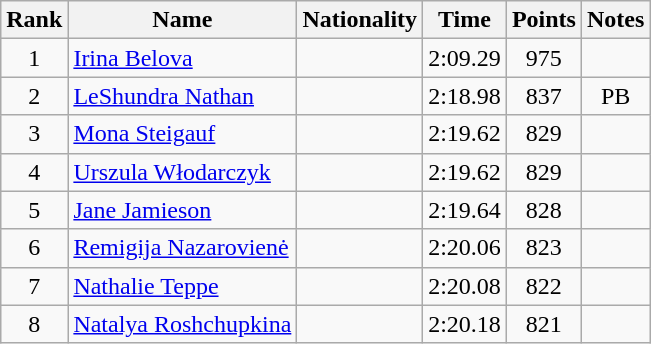<table class="wikitable sortable" style="text-align:center">
<tr>
<th>Rank</th>
<th>Name</th>
<th>Nationality</th>
<th>Time</th>
<th>Points</th>
<th>Notes</th>
</tr>
<tr>
<td>1</td>
<td align="left"><a href='#'>Irina Belova</a></td>
<td align=left></td>
<td>2:09.29</td>
<td>975</td>
<td></td>
</tr>
<tr>
<td>2</td>
<td align="left"><a href='#'>LeShundra Nathan</a></td>
<td align=left></td>
<td>2:18.98</td>
<td>837</td>
<td>PB</td>
</tr>
<tr>
<td>3</td>
<td align="left"><a href='#'>Mona Steigauf</a></td>
<td align=left></td>
<td>2:19.62</td>
<td>829</td>
<td></td>
</tr>
<tr>
<td>4</td>
<td align="left"><a href='#'>Urszula Włodarczyk</a></td>
<td align=left></td>
<td>2:19.62</td>
<td>829</td>
<td></td>
</tr>
<tr>
<td>5</td>
<td align="left"><a href='#'>Jane Jamieson</a></td>
<td align=left></td>
<td>2:19.64</td>
<td>828</td>
<td></td>
</tr>
<tr>
<td>6</td>
<td align="left"><a href='#'>Remigija Nazarovienė</a></td>
<td align=left></td>
<td>2:20.06</td>
<td>823</td>
<td></td>
</tr>
<tr>
<td>7</td>
<td align="left"><a href='#'>Nathalie Teppe</a></td>
<td align=left></td>
<td>2:20.08</td>
<td>822</td>
<td></td>
</tr>
<tr>
<td>8</td>
<td align="left"><a href='#'>Natalya Roshchupkina</a></td>
<td align=left></td>
<td>2:20.18</td>
<td>821</td>
<td></td>
</tr>
</table>
